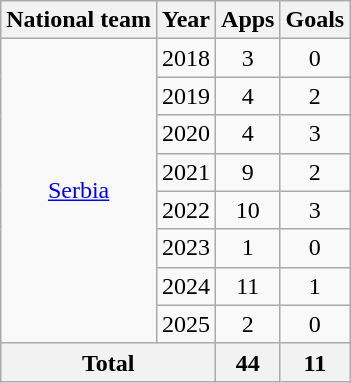<table class="wikitable" style="text-align:center">
<tr>
<th>National team</th>
<th>Year</th>
<th>Apps</th>
<th>Goals</th>
</tr>
<tr>
<td rowspan="8"><a href='#'>Serbia</a></td>
<td>2018</td>
<td>3</td>
<td>0</td>
</tr>
<tr>
<td>2019</td>
<td>4</td>
<td>2</td>
</tr>
<tr>
<td>2020</td>
<td>4</td>
<td>3</td>
</tr>
<tr>
<td>2021</td>
<td>9</td>
<td>2</td>
</tr>
<tr>
<td>2022</td>
<td>10</td>
<td>3</td>
</tr>
<tr>
<td>2023</td>
<td>1</td>
<td>0</td>
</tr>
<tr>
<td>2024</td>
<td>11</td>
<td>1</td>
</tr>
<tr>
<td>2025</td>
<td>2</td>
<td>0</td>
</tr>
<tr>
<th colspan="2">Total</th>
<th>44</th>
<th>11</th>
</tr>
</table>
